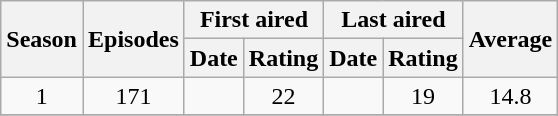<table class="wikitable" style="text-align: center">
<tr>
<th scope="col" rowspan="2">Season</th>
<th scope="col" rowspan="2" colspan="1">Episodes</th>
<th scope="col" colspan="2">First aired</th>
<th scope="col" colspan="2">Last aired</th>
<th scope="col" rowspan="2" colspan="1">Average</th>
</tr>
<tr>
<th scope="col">Date</th>
<th scope="col">Rating</th>
<th scope="col">Date</th>
<th scope="col">Rating</th>
</tr>
<tr>
<td>1</td>
<td>171</td>
<td></td>
<td>22</td>
<td></td>
<td>19</td>
<td>14.8</td>
</tr>
<tr>
</tr>
</table>
